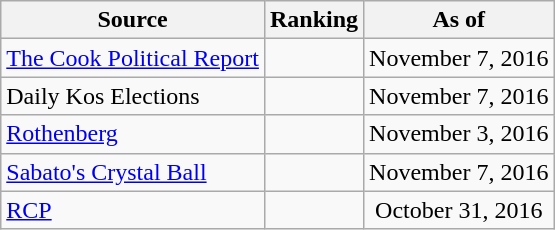<table class="wikitable" style="text-align:center">
<tr>
<th>Source</th>
<th>Ranking</th>
<th>As of</th>
</tr>
<tr>
<td align=left><a href='#'>The Cook Political Report</a></td>
<td></td>
<td>November 7, 2016</td>
</tr>
<tr>
<td align=left>Daily Kos Elections</td>
<td></td>
<td>November 7, 2016</td>
</tr>
<tr>
<td align=left><a href='#'>Rothenberg</a></td>
<td></td>
<td>November 3, 2016</td>
</tr>
<tr>
<td align=left><a href='#'>Sabato's Crystal Ball</a></td>
<td></td>
<td>November 7, 2016</td>
</tr>
<tr>
<td align="left"><a href='#'>RCP</a></td>
<td></td>
<td>October 31, 2016</td>
</tr>
</table>
